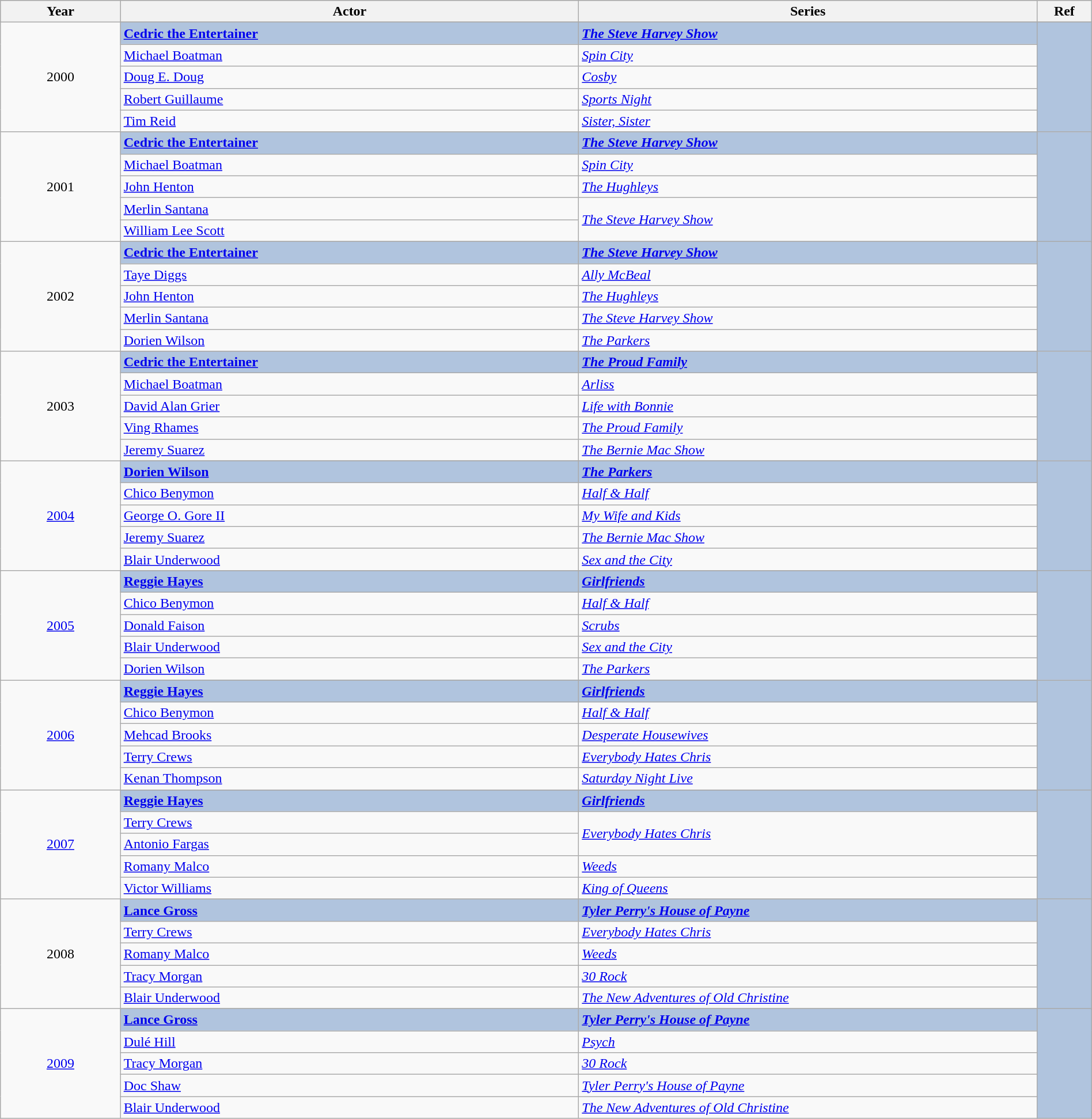<table class="wikitable" style="width:100%;">
<tr style="background:#bebebe;">
<th style="width:11%;">Year</th>
<th style="width:42%;">Actor</th>
<th style="width:42%;">Series</th>
<th style="width:5%;">Ref</th>
</tr>
<tr>
<td rowspan="6" align="center">2000</td>
</tr>
<tr style="background:#B0C4DE">
<td><strong><a href='#'>Cedric the Entertainer</a></strong></td>
<td><strong><em><a href='#'>The Steve Harvey Show</a></em></strong></td>
<td rowspan="6" align="center"></td>
</tr>
<tr>
<td><a href='#'>Michael Boatman</a></td>
<td><em><a href='#'>Spin City</a></em></td>
</tr>
<tr>
<td><a href='#'>Doug E. Doug</a></td>
<td><em><a href='#'>Cosby</a></em></td>
</tr>
<tr>
<td><a href='#'>Robert Guillaume</a></td>
<td><em><a href='#'>Sports Night</a></em></td>
</tr>
<tr>
<td><a href='#'>Tim Reid</a></td>
<td><em><a href='#'>Sister, Sister</a></em></td>
</tr>
<tr>
<td rowspan="6" align="center">2001</td>
</tr>
<tr style="background:#B0C4DE">
<td><strong><a href='#'>Cedric the Entertainer</a></strong></td>
<td><strong><em><a href='#'>The Steve Harvey Show</a></em></strong></td>
<td rowspan="6" align="center"></td>
</tr>
<tr>
<td><a href='#'>Michael Boatman</a></td>
<td><em><a href='#'>Spin City</a></em></td>
</tr>
<tr>
<td><a href='#'>John Henton</a></td>
<td><em><a href='#'>The Hughleys</a></em></td>
</tr>
<tr>
<td><a href='#'>Merlin Santana</a></td>
<td rowspan="2"><em><a href='#'>The Steve Harvey Show</a></em></td>
</tr>
<tr>
<td><a href='#'>William Lee Scott</a></td>
</tr>
<tr>
<td rowspan="6" align="center">2002</td>
</tr>
<tr style="background:#B0C4DE">
<td><strong><a href='#'>Cedric the Entertainer</a></strong></td>
<td><strong><em><a href='#'>The Steve Harvey Show</a></em></strong></td>
<td rowspan="6" align="center"></td>
</tr>
<tr>
<td><a href='#'>Taye Diggs</a></td>
<td><em><a href='#'>Ally McBeal</a></em></td>
</tr>
<tr>
<td><a href='#'>John Henton</a></td>
<td><em><a href='#'>The Hughleys</a></em></td>
</tr>
<tr>
<td><a href='#'>Merlin Santana</a></td>
<td><em><a href='#'>The Steve Harvey Show</a></em></td>
</tr>
<tr>
<td><a href='#'>Dorien Wilson</a></td>
<td><em><a href='#'>The Parkers</a></em></td>
</tr>
<tr>
<td rowspan="6" align="center">2003</td>
</tr>
<tr style="background:#B0C4DE">
<td><strong><a href='#'>Cedric the Entertainer</a></strong></td>
<td><strong><em><a href='#'>The Proud Family</a></em></strong></td>
<td rowspan="6" align="center"></td>
</tr>
<tr>
<td><a href='#'>Michael Boatman</a></td>
<td><em><a href='#'>Arliss</a></em></td>
</tr>
<tr>
<td><a href='#'>David Alan Grier</a></td>
<td><em><a href='#'>Life with Bonnie</a></em></td>
</tr>
<tr>
<td><a href='#'>Ving Rhames</a></td>
<td><em><a href='#'>The Proud Family</a></em></td>
</tr>
<tr>
<td><a href='#'>Jeremy Suarez</a></td>
<td><em><a href='#'>The Bernie Mac Show</a></em></td>
</tr>
<tr>
<td rowspan="6" align="center"><a href='#'>2004</a></td>
</tr>
<tr style="background:#B0C4DE">
<td><strong><a href='#'>Dorien Wilson</a></strong></td>
<td><strong><em><a href='#'>The Parkers</a></em></strong></td>
<td rowspan="6" align="center"></td>
</tr>
<tr>
<td><a href='#'>Chico Benymon</a></td>
<td><em><a href='#'>Half & Half</a></em></td>
</tr>
<tr>
<td><a href='#'>George O. Gore II</a></td>
<td><em><a href='#'>My Wife and Kids</a></em></td>
</tr>
<tr>
<td><a href='#'>Jeremy Suarez</a></td>
<td><em><a href='#'>The Bernie Mac Show</a></em></td>
</tr>
<tr>
<td><a href='#'>Blair Underwood</a></td>
<td><em><a href='#'>Sex and the City</a></em></td>
</tr>
<tr>
<td rowspan="6" align="center"><a href='#'>2005</a></td>
</tr>
<tr style="background:#B0C4DE">
<td><strong><a href='#'>Reggie Hayes</a></strong></td>
<td><strong><em><a href='#'>Girlfriends</a></em></strong></td>
<td rowspan="6" align="center"></td>
</tr>
<tr>
<td><a href='#'>Chico Benymon</a></td>
<td><em><a href='#'>Half & Half</a></em></td>
</tr>
<tr>
<td><a href='#'>Donald Faison</a></td>
<td><em><a href='#'>Scrubs</a></em></td>
</tr>
<tr>
<td><a href='#'>Blair Underwood</a></td>
<td><em><a href='#'>Sex and the City</a></em></td>
</tr>
<tr>
<td><a href='#'>Dorien Wilson</a></td>
<td><em><a href='#'>The Parkers</a></em></td>
</tr>
<tr>
<td rowspan="6" align="center"><a href='#'>2006</a></td>
</tr>
<tr style="background:#B0C4DE">
<td><strong><a href='#'>Reggie Hayes</a></strong></td>
<td><strong><em><a href='#'>Girlfriends</a></em></strong></td>
<td rowspan="6" align="center"></td>
</tr>
<tr>
<td><a href='#'>Chico Benymon</a></td>
<td><em><a href='#'>Half & Half</a></em></td>
</tr>
<tr>
<td><a href='#'>Mehcad Brooks</a></td>
<td><em><a href='#'>Desperate Housewives</a></em></td>
</tr>
<tr>
<td><a href='#'>Terry Crews</a></td>
<td><em><a href='#'>Everybody Hates Chris</a></em></td>
</tr>
<tr>
<td><a href='#'>Kenan Thompson</a></td>
<td><em><a href='#'>Saturday Night Live</a></em></td>
</tr>
<tr>
<td rowspan="6" align="center"><a href='#'>2007</a></td>
</tr>
<tr style="background:#B0C4DE">
<td><strong><a href='#'>Reggie Hayes</a></strong></td>
<td><strong><em><a href='#'>Girlfriends</a></em></strong></td>
<td rowspan="6" align="center"></td>
</tr>
<tr>
<td><a href='#'>Terry Crews</a></td>
<td rowspan="2"><em><a href='#'>Everybody Hates Chris</a></em></td>
</tr>
<tr>
<td><a href='#'>Antonio Fargas</a></td>
</tr>
<tr>
<td><a href='#'>Romany Malco</a></td>
<td><em><a href='#'>Weeds</a></em></td>
</tr>
<tr>
<td><a href='#'>Victor Williams</a></td>
<td><em><a href='#'>King of Queens</a></em></td>
</tr>
<tr>
<td rowspan="6" align="center">2008</td>
</tr>
<tr style="background:#B0C4DE">
<td><strong><a href='#'>Lance Gross</a></strong></td>
<td><strong><em><a href='#'>Tyler Perry's House of Payne</a></em></strong></td>
<td rowspan="6" align="center"></td>
</tr>
<tr>
<td><a href='#'>Terry Crews</a></td>
<td><em><a href='#'>Everybody Hates Chris</a></em></td>
</tr>
<tr>
<td><a href='#'>Romany Malco</a></td>
<td><em><a href='#'>Weeds</a></em></td>
</tr>
<tr>
<td><a href='#'>Tracy Morgan</a></td>
<td><em><a href='#'>30 Rock</a></em></td>
</tr>
<tr>
<td><a href='#'>Blair Underwood</a></td>
<td><em><a href='#'>The New Adventures of Old Christine</a></em></td>
</tr>
<tr>
<td rowspan="6" align="center"><a href='#'>2009</a></td>
</tr>
<tr style="background:#B0C4DE">
<td><strong><a href='#'>Lance Gross</a></strong></td>
<td><strong><em><a href='#'>Tyler Perry's House of Payne</a></em></strong></td>
<td rowspan="6" align="center"></td>
</tr>
<tr>
<td><a href='#'>Dulé Hill</a></td>
<td><em><a href='#'>Psych</a></em></td>
</tr>
<tr>
<td><a href='#'>Tracy Morgan</a></td>
<td><em><a href='#'>30 Rock</a></em></td>
</tr>
<tr>
<td><a href='#'>Doc Shaw</a></td>
<td><em><a href='#'>Tyler Perry's House of Payne</a></em></td>
</tr>
<tr>
<td><a href='#'>Blair Underwood</a></td>
<td><em><a href='#'>The New Adventures of Old Christine</a></em></td>
</tr>
</table>
